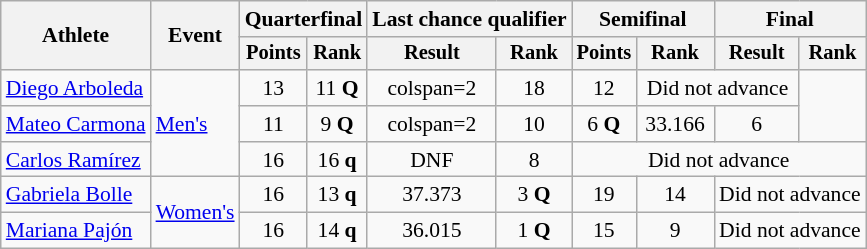<table class="wikitable" style="font-size:90%;">
<tr>
<th rowspan=2>Athlete</th>
<th rowspan=2>Event</th>
<th colspan=2>Quarterfinal</th>
<th colspan=2>Last chance qualifier</th>
<th colspan=2>Semifinal</th>
<th colspan=2>Final</th>
</tr>
<tr style="font-size:95%">
<th>Points</th>
<th>Rank</th>
<th>Result</th>
<th>Rank</th>
<th>Points</th>
<th>Rank</th>
<th>Result</th>
<th>Rank</th>
</tr>
<tr align=center>
<td align=left><a href='#'>Diego Arboleda</a></td>
<td align=left rowspan=3><a href='#'>Men's</a></td>
<td>13</td>
<td>11 <strong>Q</strong></td>
<td>colspan=2 </td>
<td>18</td>
<td>12</td>
<td colspan=2>Did not advance</td>
</tr>
<tr align=center>
<td align=left><a href='#'>Mateo Carmona</a></td>
<td>11</td>
<td>9 <strong>Q</strong></td>
<td>colspan=2 </td>
<td>10</td>
<td>6 <strong>Q</strong></td>
<td>33.166</td>
<td>6</td>
</tr>
<tr align=center>
<td align=left><a href='#'>Carlos Ramírez</a></td>
<td>16</td>
<td>16 <strong>q</strong></td>
<td>DNF</td>
<td>8</td>
<td colspan=4>Did not advance</td>
</tr>
<tr align=center>
<td align=left><a href='#'>Gabriela Bolle</a></td>
<td align=left rowspan=2><a href='#'>Women's</a></td>
<td>16</td>
<td>13 <strong>q</strong></td>
<td>37.373</td>
<td>3 <strong>Q</strong></td>
<td>19</td>
<td>14</td>
<td colspan=2>Did not advance</td>
</tr>
<tr align=center>
<td align=left><a href='#'>Mariana Pajón</a></td>
<td>16</td>
<td>14 <strong>q</strong></td>
<td>36.015</td>
<td>1 <strong>Q</strong></td>
<td>15</td>
<td>9</td>
<td colspan=2>Did not advance</td>
</tr>
</table>
